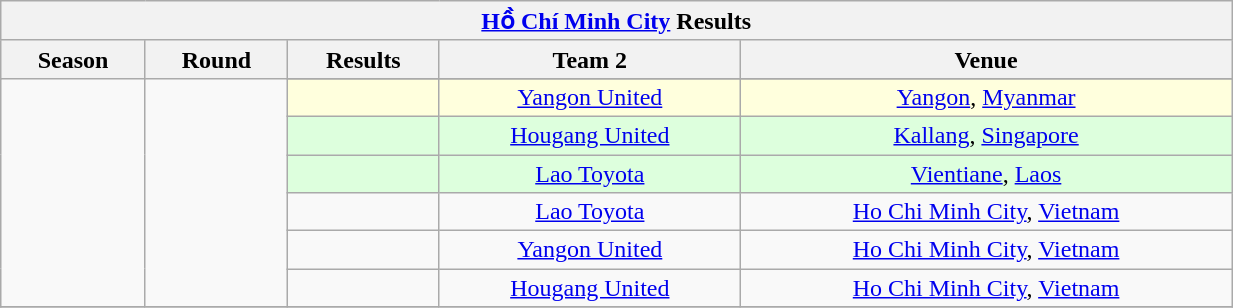<table width=65% class="wikitable sortable" style="text-align:center">
<tr>
<th colspan=6><a href='#'>Hồ Chí Minh City</a> Results</th>
</tr>
<tr>
<th>Season</th>
<th>Round</th>
<th>Results</th>
<th>Team 2</th>
<th>Venue</th>
</tr>
<tr>
<td rowspan=7></td>
<td rowspan=7></td>
</tr>
<tr style="background:#ffffdd">
<td></td>
<td> <a href='#'>Yangon United</a></td>
<td> <a href='#'>Yangon</a>, <a href='#'>Myanmar</a></td>
</tr>
<tr style="background:#ddffdd">
<td></td>
<td> <a href='#'>Hougang United</a></td>
<td> <a href='#'>Kallang</a>, <a href='#'>Singapore</a>  </td>
</tr>
<tr style="background:#ddffdd">
<td></td>
<td> <a href='#'>Lao Toyota</a></td>
<td> <a href='#'>Vientiane</a>, <a href='#'>Laos</a>  </td>
</tr>
<tr>
<td></td>
<td> <a href='#'>Lao Toyota</a></td>
<td> <a href='#'>Ho Chi Minh City</a>, <a href='#'>Vietnam</a></td>
</tr>
<tr>
<td></td>
<td> <a href='#'>Yangon United</a></td>
<td> <a href='#'>Ho Chi Minh City</a>, <a href='#'>Vietnam</a></td>
</tr>
<tr>
<td></td>
<td> <a href='#'>Hougang United</a></td>
<td> <a href='#'>Ho Chi Minh City</a>, <a href='#'>Vietnam</a></td>
</tr>
<tr>
</tr>
</table>
